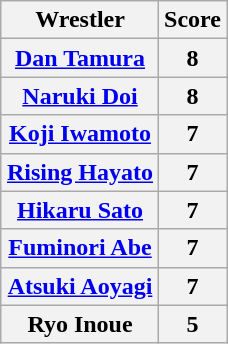<table class="wikitable" style="margin: 1em auto 1em auto;text-align:center">
<tr>
<th>Wrestler</th>
<th>Score</th>
</tr>
<tr>
<th><a href='#'>Dan Tamura</a></th>
<th>8</th>
</tr>
<tr>
<th><a href='#'>Naruki Doi</a></th>
<th>8</th>
</tr>
<tr>
<th><a href='#'>Koji Iwamoto</a></th>
<th>7</th>
</tr>
<tr>
<th><a href='#'>Rising Hayato</a></th>
<th>7</th>
</tr>
<tr>
<th><a href='#'>Hikaru Sato</a></th>
<th>7</th>
</tr>
<tr>
<th><a href='#'>Fuminori Abe</a></th>
<th>7</th>
</tr>
<tr>
<th><a href='#'>Atsuki Aoyagi</a></th>
<th>7</th>
</tr>
<tr>
<th>Ryo Inoue</th>
<th>5</th>
</tr>
</table>
